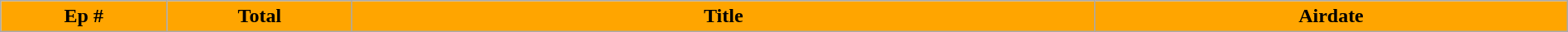<table class="wikitable plainrowheaders" style="width:100%;">
<tr>
<th style="background:orange; width:1%;"><span>Ep #</span></th>
<th style="background:orange; width:1%;"><span>Total</span></th>
<th style="background:orange; width:5%;"><span>Title</span></th>
<th style="background:orange; width:3%;"><span>Airdate</span><br></th>
</tr>
</table>
